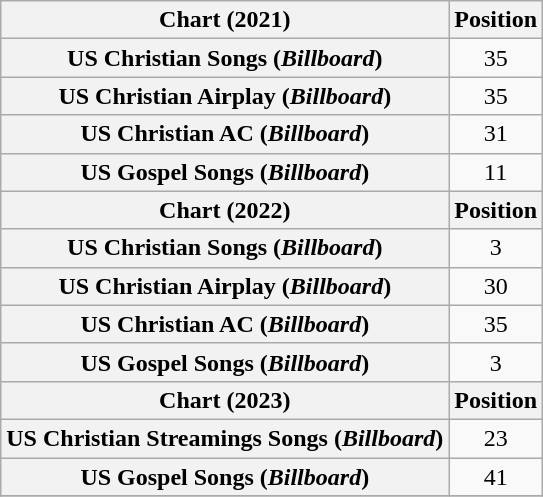<table class="wikitable plainrowheaders" style="text-align:center">
<tr>
<th scope="col">Chart (2021)</th>
<th scope="col">Position</th>
</tr>
<tr>
<th scope="row">US Christian Songs (<em>Billboard</em>)</th>
<td>35</td>
</tr>
<tr>
<th scope="row">US Christian Airplay (<em>Billboard</em>)</th>
<td>35</td>
</tr>
<tr>
<th scope="row">US Christian AC (<em>Billboard</em>)</th>
<td>31</td>
</tr>
<tr>
<th scope="row">US Gospel Songs (<em>Billboard</em>)</th>
<td>11</td>
</tr>
<tr>
<th scope="col">Chart (2022)</th>
<th scope="col">Position</th>
</tr>
<tr>
<th scope="row">US Christian Songs (<em>Billboard</em>)</th>
<td>3</td>
</tr>
<tr>
<th scope="row">US Christian Airplay (<em>Billboard</em>)</th>
<td>30</td>
</tr>
<tr>
<th scope="row">US Christian AC (<em>Billboard</em>)</th>
<td>35</td>
</tr>
<tr>
<th scope="row">US Gospel Songs (<em>Billboard</em>)</th>
<td>3</td>
</tr>
<tr>
<th scope="col">Chart (2023)</th>
<th scope="col">Position</th>
</tr>
<tr>
<th scope="row">US Christian Streamings Songs (<em>Billboard</em>)</th>
<td>23</td>
</tr>
<tr>
<th scope="row">US Gospel Songs (<em>Billboard</em>)</th>
<td>41</td>
</tr>
<tr>
</tr>
</table>
